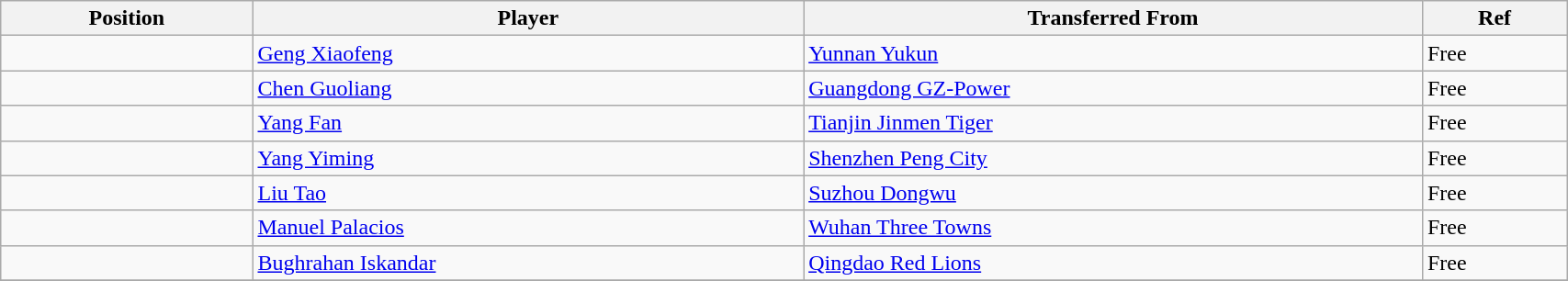<table class="wikitable sortable" style="width:90%; text-align:center; font-size:100%; text-align:left;">
<tr>
<th>Position</th>
<th>Player</th>
<th>Transferred From</th>
<th>Ref</th>
</tr>
<tr>
<td></td>
<td> <a href='#'>Geng Xiaofeng</a></td>
<td> <a href='#'>Yunnan Yukun</a></td>
<td>Free </td>
</tr>
<tr>
<td></td>
<td> <a href='#'>Chen Guoliang</a></td>
<td> <a href='#'>Guangdong GZ-Power</a></td>
<td>Free</td>
</tr>
<tr>
<td></td>
<td> <a href='#'>Yang Fan</a></td>
<td> <a href='#'>Tianjin Jinmen Tiger</a></td>
<td>Free</td>
</tr>
<tr>
<td></td>
<td> <a href='#'>Yang Yiming</a></td>
<td> <a href='#'>Shenzhen Peng City</a></td>
<td>Free</td>
</tr>
<tr>
<td></td>
<td> <a href='#'>Liu Tao</a></td>
<td> <a href='#'>Suzhou Dongwu</a></td>
<td>Free</td>
</tr>
<tr>
<td></td>
<td> <a href='#'>Manuel Palacios</a></td>
<td> <a href='#'>Wuhan Three Towns</a></td>
<td>Free </td>
</tr>
<tr>
<td></td>
<td> <a href='#'>Bughrahan Iskandar</a></td>
<td> <a href='#'>Qingdao Red Lions</a></td>
<td>Free</td>
</tr>
<tr>
</tr>
</table>
